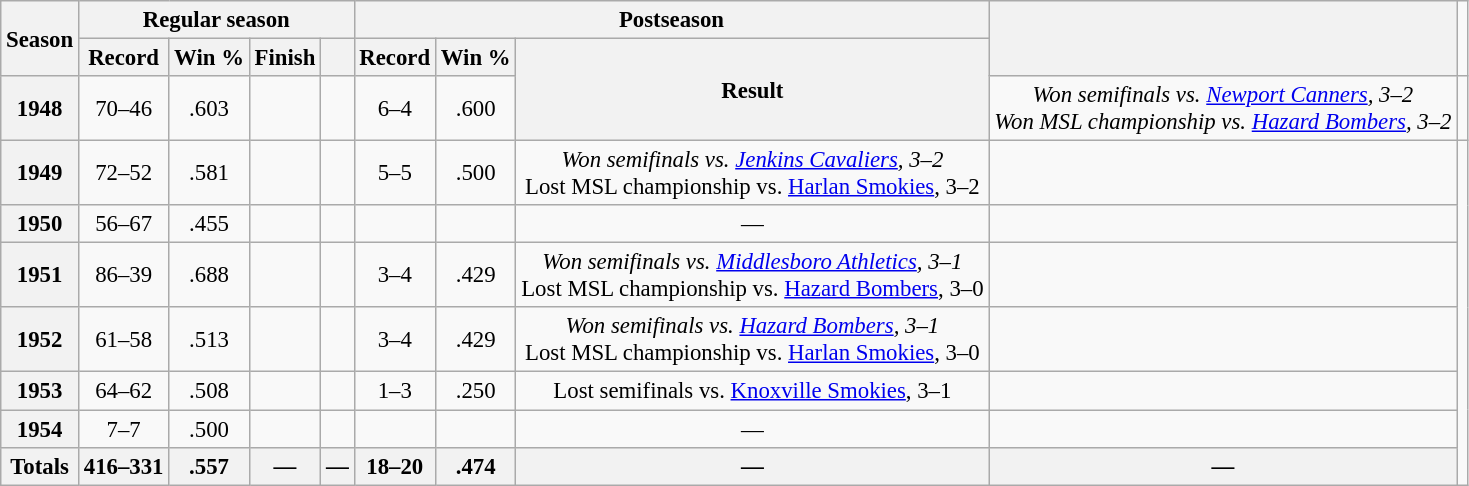<table class="wikitable sortable plainrowheaders" style="font-size: 95%; text-align:center;">
<tr>
<th rowspan="2" scope="col">Season</th>
<th colspan="4" scope="col">Regular season</th>
<th colspan="3" scope="col">Postseason</th>
<th rowspan="2" class="unsortable" scope="col"></th>
</tr>
<tr>
<th scope="col">Record</th>
<th scope="col">Win %</th>
<th scope="col">Finish</th>
<th scope="col"></th>
<th scope="col">Record</th>
<th scope="col">Win %</th>
<th class="unsortable" rowspan="2" scope="col">Result</th>
</tr>
<tr>
<th scope="row" style="text-align:center">1948</th>
<td>70–46</td>
<td>.603</td>
<td></td>
<td></td>
<td>6–4</td>
<td>.600</td>
<td><em>Won semifinals vs. <a href='#'>Newport Canners</a>, 3–2</em><br><em>Won MSL championship vs. <a href='#'>Hazard Bombers</a>, 3–2</em></td>
<td></td>
</tr>
<tr>
<th scope="row" style="text-align:center">1949</th>
<td>72–52</td>
<td>.581</td>
<td></td>
<td></td>
<td>5–5</td>
<td>.500</td>
<td><em>Won semifinals vs. <a href='#'>Jenkins Cavaliers</a>, 3–2</em><br>Lost MSL championship vs. <a href='#'>Harlan Smokies</a>, 3–2</td>
<td></td>
</tr>
<tr>
<th scope="row" style="text-align:center">1950</th>
<td>56–67</td>
<td>.455</td>
<td></td>
<td></td>
<td></td>
<td></td>
<td>—</td>
<td></td>
</tr>
<tr>
<th scope="row" style="text-align:center">1951</th>
<td>86–39</td>
<td>.688</td>
<td></td>
<td></td>
<td>3–4</td>
<td>.429</td>
<td><em>Won semifinals vs. <a href='#'>Middlesboro Athletics</a>, 3–1</em><br>Lost MSL championship vs. <a href='#'>Hazard Bombers</a>, 3–0</td>
<td></td>
</tr>
<tr>
<th scope="row" style="text-align:center">1952</th>
<td>61–58</td>
<td>.513</td>
<td></td>
<td></td>
<td>3–4</td>
<td>.429</td>
<td><em>Won semifinals vs. <a href='#'>Hazard Bombers</a>, 3–1</em><br>Lost MSL championship vs. <a href='#'>Harlan Smokies</a>, 3–0</td>
<td></td>
</tr>
<tr>
<th scope="row" style="text-align:center">1953</th>
<td>64–62</td>
<td>.508</td>
<td></td>
<td></td>
<td>1–3</td>
<td>.250</td>
<td>Lost semifinals vs. <a href='#'>Knoxville Smokies</a>, 3–1</td>
<td></td>
</tr>
<tr>
<th scope="row" style="text-align:center">1954</th>
<td>7–7</td>
<td>.500</td>
<td></td>
<td></td>
<td></td>
<td></td>
<td>—</td>
<td></td>
</tr>
<tr class="sortbottom">
<th scope="row" style="text-align:center"><strong>Totals</strong></th>
<th>416–331</th>
<th>.557</th>
<th>—</th>
<th>—</th>
<th>18–20</th>
<th>.474</th>
<th>—</th>
<th>—</th>
</tr>
</table>
